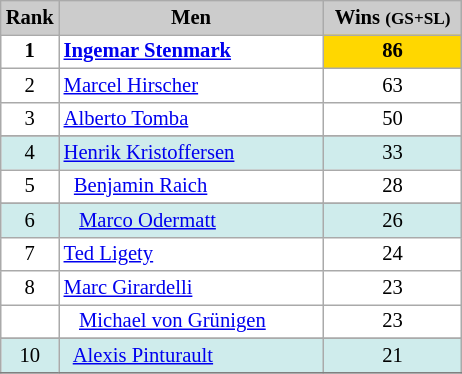<table class="wikitable plainrowheaders" style="background:#fff; font-size:86%; line-height:16px; border:grey solid 1px; border-collapse:collapse">
<tr style="background:#ccc; text-align:center;">
<th style="background-color: #ccc;" width="30">Rank</th>
<th style="background-color: #ccc;" width="170">Men</th>
<th style="background:#ccc; width:30%">Wins <small>(GS+SL)</small></th>
</tr>
<tr>
<td align=center><strong>1</strong></td>
<td><strong> <a href='#'>Ingemar Stenmark</a></strong></td>
<td style="background-color: gold" align=center><strong>86</strong></td>
</tr>
<tr>
<td align=center>2</td>
<td> <a href='#'>Marcel Hirscher</a></td>
<td align=center>63</td>
</tr>
<tr>
<td align=center>3</td>
<td> <a href='#'>Alberto Tomba</a></td>
<td align=center>50</td>
</tr>
<tr>
</tr>
<tr style="background:#CFECEC">
<td align=center>4</td>
<td> <a href='#'>Henrik Kristoffersen</a></td>
<td align=center>33</td>
</tr>
<tr>
<td align=center>5</td>
<td>  <a href='#'>Benjamin Raich</a></td>
<td align=center>28</td>
</tr>
<tr>
</tr>
<tr style="background:#CFECEC">
<td align=center>6</td>
<td>   <a href='#'>Marco Odermatt</a></td>
<td align=center>26</td>
</tr>
<tr>
<td align=center>7</td>
<td> <a href='#'>Ted Ligety</a></td>
<td align=center>24</td>
</tr>
<tr>
<td align=center>8</td>
<td> <a href='#'>Marc Girardelli</a></td>
<td align=center>23</td>
</tr>
<tr>
<td align=center></td>
<td>   <a href='#'>Michael von Grünigen</a></td>
<td align=center>23</td>
</tr>
<tr>
</tr>
<tr style="background:#CFECEC">
<td align=center>10</td>
<td>  <a href='#'>Alexis Pinturault</a></td>
<td align=center>21</td>
</tr>
<tr>
</tr>
</table>
